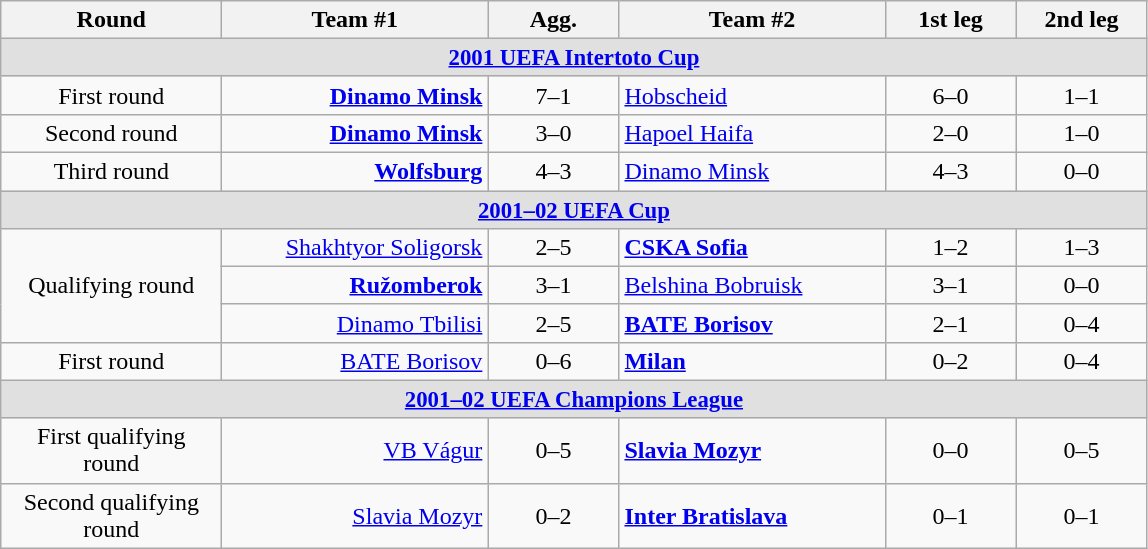<table class="wikitable">
<tr>
<th width="140">Round</th>
<th width="170">Team #1</th>
<th width="80">Agg.</th>
<th width="170">Team #2</th>
<th width="80">1st leg</th>
<th width="80">2nd leg</th>
</tr>
<tr style="background:#E0E0E0; font-size:95%">
<td colspan="6" style="text-align:center"><strong><a href='#'>2001 UEFA Intertoto Cup</a></strong></td>
</tr>
<tr>
<td style="text-align:center">First round</td>
<td style="text-align:right"><strong><a href='#'>Dinamo Minsk</a></strong> </td>
<td style="text-align:center">7–1</td>
<td> <a href='#'>Hobscheid</a></td>
<td style="text-align:center">6–0</td>
<td style="text-align:center">1–1</td>
</tr>
<tr>
<td style="text-align:center">Second round</td>
<td style="text-align:right"><strong><a href='#'>Dinamo Minsk</a></strong> </td>
<td style="text-align:center">3–0</td>
<td> <a href='#'>Hapoel Haifa</a></td>
<td style="text-align:center">2–0</td>
<td style="text-align:center">1–0</td>
</tr>
<tr>
<td style="text-align:center">Third round</td>
<td style="text-align:right"><strong><a href='#'>Wolfsburg</a></strong> </td>
<td style="text-align:center">4–3</td>
<td> <a href='#'>Dinamo Minsk</a></td>
<td style="text-align:center">4–3</td>
<td style="text-align:center">0–0</td>
</tr>
<tr style="background:#E0E0E0; font-size:95%">
<td colspan="6" style="text-align:center"><strong><a href='#'>2001–02 UEFA Cup</a></strong></td>
</tr>
<tr>
<td style="text-align:center" rowspan="3">Qualifying round</td>
<td style="text-align:right"><a href='#'>Shakhtyor Soligorsk</a> </td>
<td style="text-align:center">2–5</td>
<td> <strong><a href='#'>CSKA Sofia</a></strong></td>
<td style="text-align:center">1–2</td>
<td style="text-align:center">1–3</td>
</tr>
<tr>
<td style="text-align:right"><strong><a href='#'>Ružomberok</a></strong> </td>
<td style="text-align:center">3–1</td>
<td> <a href='#'>Belshina Bobruisk</a></td>
<td style="text-align:center">3–1</td>
<td style="text-align:center">0–0</td>
</tr>
<tr>
<td style="text-align:right"><a href='#'>Dinamo Tbilisi</a> </td>
<td style="text-align:center">2–5</td>
<td> <strong><a href='#'>BATE Borisov</a></strong></td>
<td style="text-align:center">2–1</td>
<td style="text-align:center">0–4</td>
</tr>
<tr>
<td style="text-align:center">First round</td>
<td style="text-align:right"><a href='#'>BATE Borisov</a> </td>
<td style="text-align:center">0–6</td>
<td> <strong><a href='#'>Milan</a></strong></td>
<td style="text-align:center">0–2</td>
<td style="text-align:center">0–4</td>
</tr>
<tr style="background:#E0E0E0; font-size:95%">
<td colspan="6" style="text-align:center"><strong><a href='#'>2001–02 UEFA Champions League</a></strong></td>
</tr>
<tr>
<td style="text-align:center">First qualifying round</td>
<td style="text-align:right"><a href='#'>VB Vágur</a> </td>
<td style="text-align:center">0–5</td>
<td> <strong><a href='#'>Slavia Mozyr</a></strong></td>
<td style="text-align:center">0–0</td>
<td style="text-align:center">0–5</td>
</tr>
<tr>
<td style="text-align:center">Second qualifying round</td>
<td style="text-align:right"><a href='#'>Slavia Mozyr</a> </td>
<td style="text-align:center">0–2</td>
<td> <strong><a href='#'>Inter Bratislava</a></strong></td>
<td style="text-align:center">0–1</td>
<td style="text-align:center">0–1</td>
</tr>
</table>
